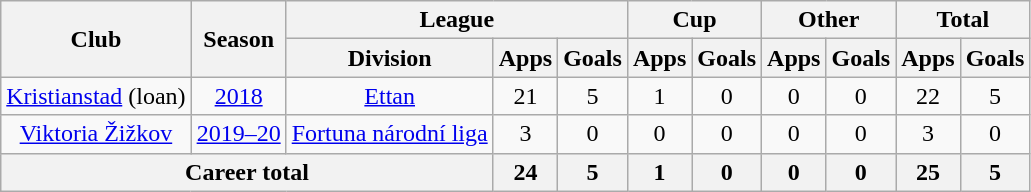<table class="wikitable" style="text-align: center">
<tr>
<th rowspan="2">Club</th>
<th rowspan="2">Season</th>
<th colspan="3">League</th>
<th colspan="2">Cup</th>
<th colspan="2">Other</th>
<th colspan="2">Total</th>
</tr>
<tr>
<th>Division</th>
<th>Apps</th>
<th>Goals</th>
<th>Apps</th>
<th>Goals</th>
<th>Apps</th>
<th>Goals</th>
<th>Apps</th>
<th>Goals</th>
</tr>
<tr>
<td><a href='#'>Kristianstad</a> (loan)</td>
<td><a href='#'>2018</a></td>
<td><a href='#'>Ettan</a></td>
<td>21</td>
<td>5</td>
<td>1</td>
<td>0</td>
<td>0</td>
<td>0</td>
<td>22</td>
<td>5</td>
</tr>
<tr>
<td><a href='#'>Viktoria Žižkov</a></td>
<td><a href='#'>2019–20</a></td>
<td><a href='#'>Fortuna národní liga</a></td>
<td>3</td>
<td>0</td>
<td>0</td>
<td>0</td>
<td>0</td>
<td>0</td>
<td>3</td>
<td>0</td>
</tr>
<tr>
<th colspan="3"><strong>Career total</strong></th>
<th>24</th>
<th>5</th>
<th>1</th>
<th>0</th>
<th>0</th>
<th>0</th>
<th>25</th>
<th>5</th>
</tr>
</table>
